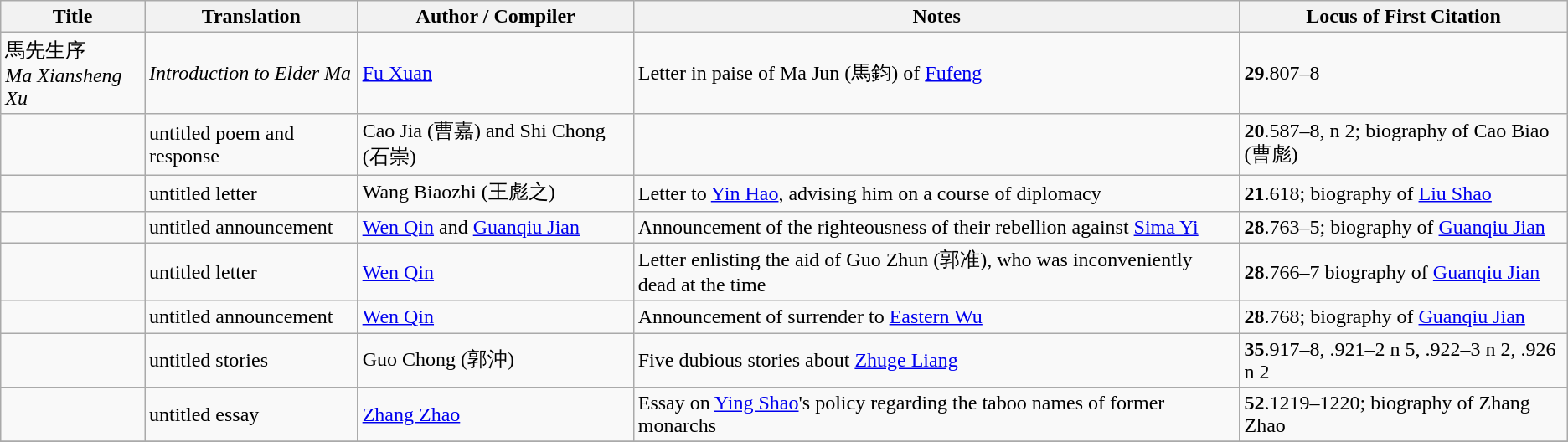<table class="wikitable sortable">
<tr>
<th>Title</th>
<th>Translation</th>
<th>Author / Compiler</th>
<th class="unsortable">Notes</th>
<th>Locus of First Citation</th>
</tr>
<tr>
<td>馬先生序 <br><em>Ma Xiansheng Xu</em></td>
<td><em>Introduction to Elder Ma</em></td>
<td><a href='#'>Fu Xuan</a></td>
<td>Letter in paise of Ma Jun (馬鈞) of <a href='#'>Fufeng</a></td>
<td><strong>29</strong>.807–8</td>
</tr>
<tr>
<td></td>
<td>untitled poem and response</td>
<td>Cao Jia (曹嘉) and Shi Chong (石崇)</td>
<td></td>
<td><strong>20</strong>.587–8, n 2; biography of Cao Biao (曹彪)</td>
</tr>
<tr>
<td></td>
<td>untitled letter</td>
<td>Wang Biaozhi (王彪之)</td>
<td>Letter to <a href='#'>Yin Hao</a>, advising him on a course of diplomacy</td>
<td><strong>21</strong>.618; biography of <a href='#'>Liu Shao</a></td>
</tr>
<tr>
<td></td>
<td>untitled announcement</td>
<td><a href='#'>Wen Qin</a> and <a href='#'>Guanqiu Jian</a></td>
<td>Announcement of the righteousness of their rebellion against <a href='#'>Sima Yi</a></td>
<td><strong>28</strong>.763–5; biography of <a href='#'>Guanqiu Jian</a></td>
</tr>
<tr>
<td></td>
<td>untitled letter</td>
<td><a href='#'>Wen Qin</a></td>
<td>Letter enlisting the aid of Guo Zhun (郭准), who was inconveniently dead at the time</td>
<td><strong>28</strong>.766–7 biography of <a href='#'>Guanqiu Jian</a></td>
</tr>
<tr>
<td></td>
<td>untitled announcement</td>
<td><a href='#'>Wen Qin</a></td>
<td>Announcement of surrender to <a href='#'>Eastern Wu</a></td>
<td><strong>28</strong>.768; biography of <a href='#'>Guanqiu Jian</a></td>
</tr>
<tr>
<td></td>
<td>untitled stories</td>
<td>Guo Chong (郭沖)</td>
<td>Five dubious stories about <a href='#'>Zhuge Liang</a></td>
<td><strong>35</strong>.917–8, .921–2 n 5, .922–3 n 2, .926 n 2</td>
</tr>
<tr>
<td></td>
<td>untitled essay</td>
<td><a href='#'>Zhang Zhao</a></td>
<td>Essay on <a href='#'>Ying Shao</a>'s policy regarding the taboo names of former monarchs</td>
<td><strong>52</strong>.1219–1220; biography of Zhang Zhao</td>
</tr>
<tr>
</tr>
</table>
